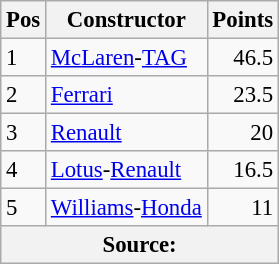<table class="wikitable" style="font-size: 95%;">
<tr>
<th>Pos</th>
<th>Constructor</th>
<th>Points</th>
</tr>
<tr>
<td>1</td>
<td> <a href='#'>McLaren</a>-<a href='#'>TAG</a></td>
<td align="right">46.5</td>
</tr>
<tr>
<td>2</td>
<td> <a href='#'>Ferrari</a></td>
<td align="right">23.5</td>
</tr>
<tr>
<td>3</td>
<td> <a href='#'>Renault</a></td>
<td align="right">20</td>
</tr>
<tr>
<td>4</td>
<td> <a href='#'>Lotus</a>-<a href='#'>Renault</a></td>
<td align="right">16.5</td>
</tr>
<tr>
<td>5</td>
<td> <a href='#'>Williams</a>-<a href='#'>Honda</a></td>
<td align="right">11</td>
</tr>
<tr>
<th colspan="4">Source: </th>
</tr>
</table>
